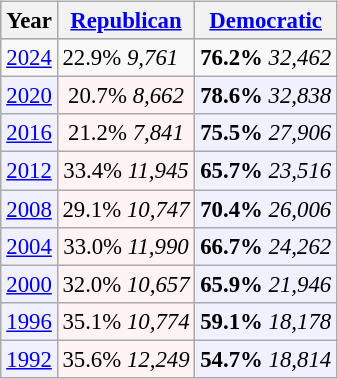<table class="wikitable" style="float:right; font-size:95%;">
<tr style="background:lightgrey;">
<th>Year</th>
<th><a href='#'>Republican</a></th>
<th><a href='#'>Democratic</a></th>
</tr>
<tr>
<td><a href='#'>2024</a></td>
<td>22.9% <em>9,761</em></td>
<td><strong>76.2%</strong> <em>32,462</em></td>
</tr>
<tr>
<td style="text-align:center; background:#f0f0ff;"><a href='#'>2020</a></td>
<td style="text-align:center; background:#fff3f3;">20.7% <em>8,662</em></td>
<td style="text-align:center; background:#f0f0ff;"><strong>78.6%</strong> <em>32,838</em></td>
</tr>
<tr>
<td style="text-align:center; background:#f0f0ff;"><a href='#'>2016</a></td>
<td style="text-align:center; background:#fff3f3;">21.2% <em>7,841</em></td>
<td style="text-align:center; background:#f0f0ff;"><strong>75.5%</strong> <em>27,906</em></td>
</tr>
<tr>
<td style="text-align:center; background:#f0f0ff;"><a href='#'>2012</a></td>
<td style="text-align:center; background:#fff3f3;">33.4% <em>11,945</em></td>
<td style="text-align:center; background:#f0f0ff;"><strong>65.7%</strong> <em>23,516</em></td>
</tr>
<tr>
<td style="text-align:center; background:#f0f0ff;"><a href='#'>2008</a></td>
<td style="text-align:center; background:#fff3f3;">29.1% <em>10,747</em></td>
<td style="text-align:center; background:#f0f0ff;"><strong>70.4%</strong> <em>26,006</em></td>
</tr>
<tr>
<td style="text-align:center; background:#f0f0ff;"><a href='#'>2004</a></td>
<td style="text-align:center; background:#fff3f3;">33.0% <em>11,990</em></td>
<td style="text-align:center; background:#f0f0ff;"><strong>66.7%</strong> <em>24,262</em></td>
</tr>
<tr>
<td style="text-align:center; background:#f0f0ff;"><a href='#'>2000</a></td>
<td style="text-align:center; background:#fff3f3;">32.0% <em>10,657</em></td>
<td style="text-align:center; background:#f0f0ff;"><strong>65.9%</strong> <em>21,946</em></td>
</tr>
<tr>
<td style="text-align:center; background:#f0f0ff;"><a href='#'>1996</a></td>
<td style="text-align:center; background:#fff3f3;">35.1% <em>10,774</em></td>
<td style="text-align:center; background:#f0f0ff;"><strong>59.1%</strong> <em>18,178</em></td>
</tr>
<tr>
<td style="text-align:center; background:#f0f0ff;"><a href='#'>1992</a></td>
<td style="text-align:center; background:#fff3f3;">35.6% <em>12,249</em></td>
<td style="text-align:center; background:#f0f0ff;"><strong>54.7%</strong> <em>18,814</em></td>
</tr>
</table>
